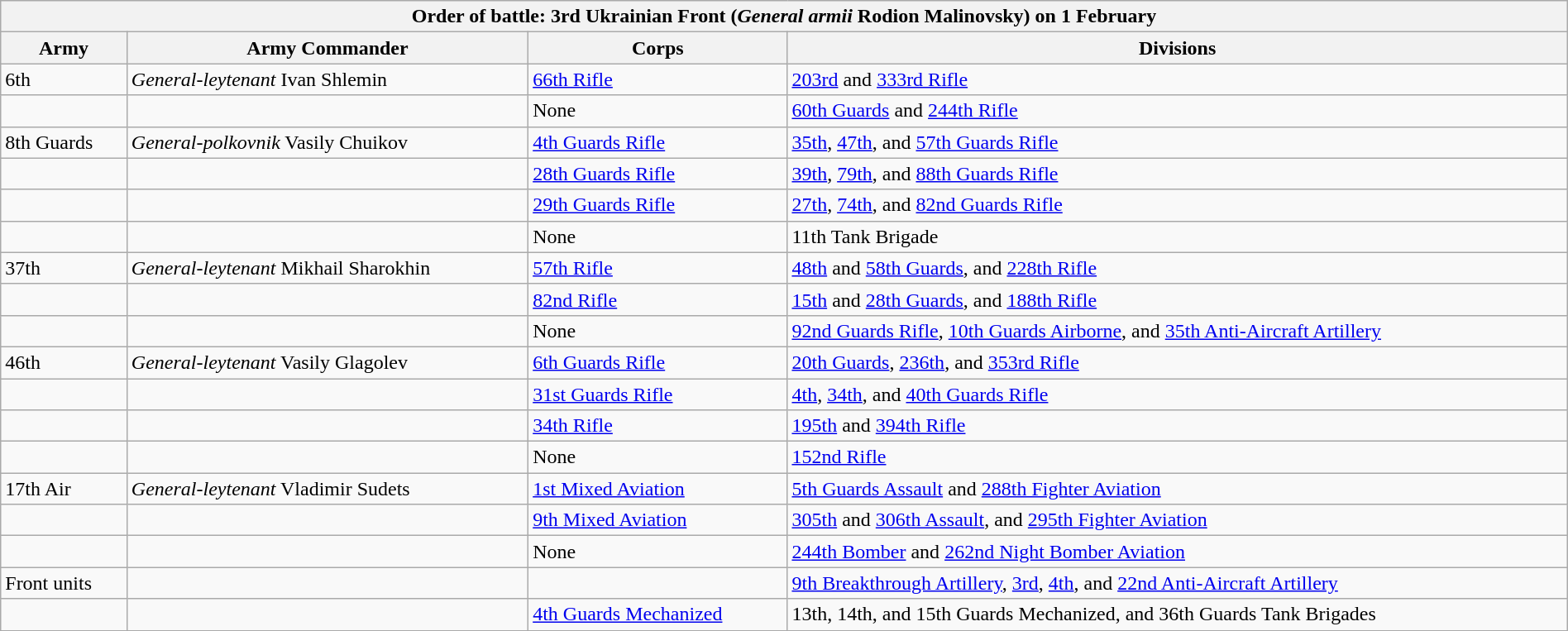<table class="wikitable collapsible" style="width: 100%; margin-left: 0; margin-right: 0;">
<tr>
<th colspan="6">Order of battle: 3rd Ukrainian Front (<em>General armii</em> Rodion Malinovsky) on 1 February</th>
</tr>
<tr>
<th>Army</th>
<th>Army Commander</th>
<th>Corps</th>
<th>Divisions</th>
</tr>
<tr>
<td>6th</td>
<td><em>General-leytenant</em> Ivan Shlemin</td>
<td><a href='#'>66th Rifle</a></td>
<td><a href='#'>203rd</a> and <a href='#'>333rd Rifle</a></td>
</tr>
<tr>
<td></td>
<td></td>
<td>None</td>
<td><a href='#'>60th Guards</a> and <a href='#'>244th Rifle</a></td>
</tr>
<tr>
<td>8th Guards</td>
<td><em>General-polkovnik</em> Vasily Chuikov</td>
<td><a href='#'>4th Guards Rifle</a></td>
<td><a href='#'>35th</a>, <a href='#'>47th</a>, and <a href='#'>57th Guards Rifle</a></td>
</tr>
<tr>
<td></td>
<td></td>
<td><a href='#'>28th Guards Rifle</a></td>
<td><a href='#'>39th</a>, <a href='#'>79th</a>, and <a href='#'>88th Guards Rifle</a></td>
</tr>
<tr>
<td></td>
<td></td>
<td><a href='#'>29th Guards Rifle</a></td>
<td><a href='#'>27th</a>, <a href='#'>74th</a>, and <a href='#'>82nd Guards Rifle</a></td>
</tr>
<tr>
<td></td>
<td></td>
<td>None</td>
<td>11th Tank Brigade</td>
</tr>
<tr>
<td>37th</td>
<td><em>General-leytenant</em> Mikhail Sharokhin</td>
<td><a href='#'>57th Rifle</a></td>
<td><a href='#'>48th</a> and <a href='#'>58th Guards</a>, and <a href='#'>228th Rifle</a></td>
</tr>
<tr>
<td></td>
<td></td>
<td><a href='#'>82nd Rifle</a></td>
<td><a href='#'>15th</a> and <a href='#'>28th Guards</a>, and <a href='#'>188th Rifle</a></td>
</tr>
<tr>
<td></td>
<td></td>
<td>None</td>
<td><a href='#'>92nd Guards Rifle</a>, <a href='#'>10th Guards Airborne</a>, and <a href='#'>35th Anti-Aircraft Artillery</a></td>
</tr>
<tr>
<td>46th</td>
<td><em>General-leytenant</em> Vasily Glagolev</td>
<td><a href='#'>6th Guards Rifle</a></td>
<td><a href='#'>20th Guards</a>, <a href='#'>236th</a>, and <a href='#'>353rd Rifle</a></td>
</tr>
<tr>
<td></td>
<td></td>
<td><a href='#'>31st Guards Rifle</a></td>
<td><a href='#'>4th</a>, <a href='#'>34th</a>, and <a href='#'>40th Guards Rifle</a></td>
</tr>
<tr>
<td></td>
<td></td>
<td><a href='#'>34th Rifle</a></td>
<td><a href='#'>195th</a> and <a href='#'>394th Rifle</a></td>
</tr>
<tr>
<td></td>
<td></td>
<td>None</td>
<td><a href='#'>152nd Rifle</a></td>
</tr>
<tr>
<td>17th Air</td>
<td><em>General-leytenant</em> Vladimir Sudets</td>
<td><a href='#'>1st Mixed Aviation</a></td>
<td><a href='#'>5th Guards Assault</a> and <a href='#'>288th Fighter Aviation</a></td>
</tr>
<tr>
<td></td>
<td></td>
<td><a href='#'>9th Mixed Aviation</a></td>
<td><a href='#'>305th</a> and <a href='#'>306th Assault</a>, and <a href='#'>295th Fighter Aviation</a></td>
</tr>
<tr>
<td></td>
<td></td>
<td>None</td>
<td><a href='#'>244th Bomber</a> and <a href='#'>262nd Night Bomber Aviation</a></td>
</tr>
<tr>
<td>Front units</td>
<td></td>
<td></td>
<td><a href='#'>9th Breakthrough Artillery</a>, <a href='#'>3rd</a>, <a href='#'>4th</a>, and <a href='#'>22nd Anti-Aircraft Artillery</a></td>
</tr>
<tr>
<td></td>
<td></td>
<td><a href='#'>4th Guards Mechanized</a></td>
<td>13th, 14th, and 15th Guards Mechanized, and 36th Guards Tank Brigades</td>
</tr>
<tr>
</tr>
</table>
